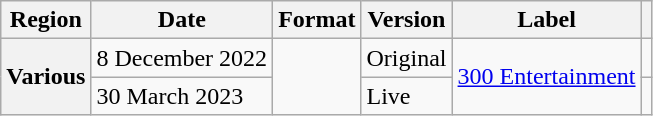<table class="wikitable plainrowheaders">
<tr>
<th>Region</th>
<th>Date</th>
<th>Format</th>
<th>Version</th>
<th>Label</th>
<th></th>
</tr>
<tr>
<th rowspan="2" scope="row">Various</th>
<td>8 December 2022</td>
<td rowspan="2"></td>
<td>Original</td>
<td rowspan="3"><a href='#'>300 Entertainment</a></td>
<td></td>
</tr>
<tr>
<td>30 March 2023</td>
<td>Live</td>
<td></td>
</tr>
</table>
